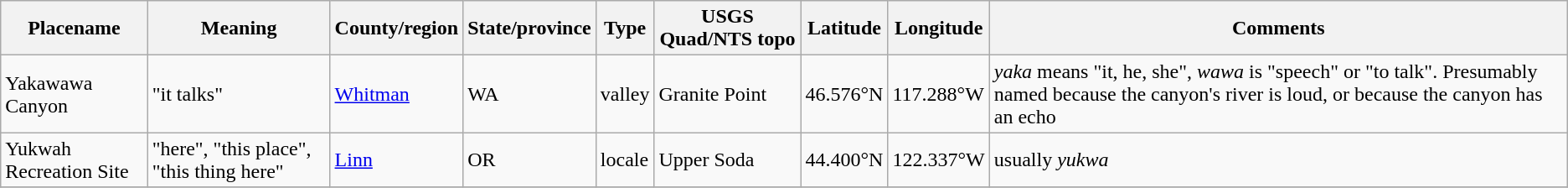<table align=center class="wikitable">
<tr>
<th>Placename</th>
<th>Meaning</th>
<th>County/region</th>
<th>State/province</th>
<th>Type</th>
<th>USGS Quad/NTS topo</th>
<th>Latitude</th>
<th>Longitude</th>
<th>Comments</th>
</tr>
<tr>
<td>Yakawawa Canyon</td>
<td>"it talks"</td>
<td><a href='#'>Whitman</a></td>
<td>WA</td>
<td>valley</td>
<td>Granite Point</td>
<td>46.576°N</td>
<td>117.288°W</td>
<td><em>yaka</em> means "it, he, she", <em>wawa</em> is "speech" or "to talk".  Presumably named because the canyon's river is loud, or because the canyon has an echo</td>
</tr>
<tr>
<td>Yukwah Recreation Site</td>
<td>"here", "this place", "this thing here"</td>
<td><a href='#'>Linn</a></td>
<td>OR</td>
<td>locale</td>
<td>Upper Soda</td>
<td>44.400°N</td>
<td>122.337°W</td>
<td>usually <em>yukwa</em></td>
</tr>
<tr>
</tr>
</table>
